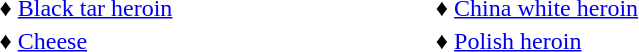<table style="width: 50%; border: none; text-align: left;">
<tr>
<td>♦ <a href='#'>Black tar heroin</a></td>
<td>♦ <a href='#'>China white heroin</a></td>
</tr>
<tr>
<td>♦ <a href='#'>Cheese</a></td>
<td>♦ <a href='#'>Polish heroin</a></td>
</tr>
</table>
